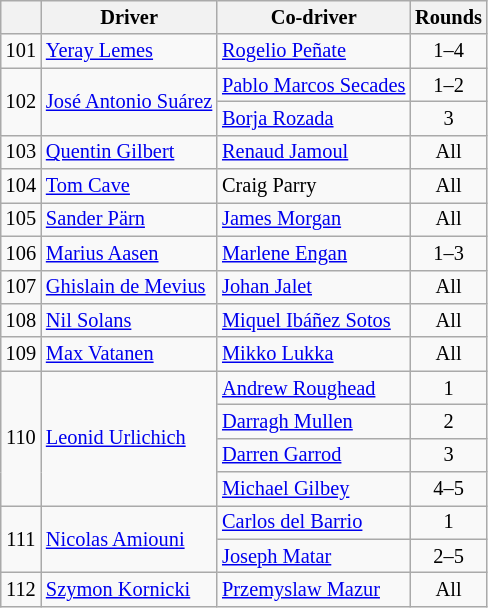<table class="wikitable" style="font-size: 85%">
<tr>
<th></th>
<th>Driver</th>
<th>Co-driver</th>
<th>Rounds</th>
</tr>
<tr>
<td align="center">101</td>
<td> <a href='#'>Yeray Lemes</a></td>
<td> <a href='#'>Rogelio Peñate</a></td>
<td align="center">1–4</td>
</tr>
<tr>
<td rowspan=2 align="center">102</td>
<td rowspan=2> <a href='#'>José Antonio Suárez</a></td>
<td> <a href='#'>Pablo Marcos Secades</a></td>
<td align="center">1–2</td>
</tr>
<tr>
<td> <a href='#'>Borja Rozada</a></td>
<td align="center">3</td>
</tr>
<tr>
<td align="center">103</td>
<td> <a href='#'>Quentin Gilbert</a></td>
<td> <a href='#'>Renaud Jamoul</a></td>
<td align="center">All</td>
</tr>
<tr>
<td align="center">104</td>
<td> <a href='#'>Tom Cave</a></td>
<td> Craig Parry</td>
<td align="center">All</td>
</tr>
<tr>
<td align="center">105</td>
<td> <a href='#'>Sander Pärn</a></td>
<td> <a href='#'>James Morgan</a></td>
<td align="center">All</td>
</tr>
<tr>
<td align="center">106</td>
<td> <a href='#'>Marius Aasen</a></td>
<td> <a href='#'>Marlene Engan</a></td>
<td align="center">1–3</td>
</tr>
<tr>
<td align="center">107</td>
<td> <a href='#'>Ghislain de Mevius</a></td>
<td> <a href='#'>Johan Jalet</a></td>
<td align="center">All</td>
</tr>
<tr>
<td align="center">108</td>
<td> <a href='#'>Nil Solans</a></td>
<td> <a href='#'>Miquel Ibáñez Sotos</a></td>
<td align="center">All</td>
</tr>
<tr>
<td align="center">109</td>
<td> <a href='#'>Max Vatanen</a></td>
<td> <a href='#'>Mikko Lukka</a></td>
<td align="center">All</td>
</tr>
<tr>
<td rowspan=4 align="center">110</td>
<td rowspan=4> <a href='#'>Leonid Urlichich</a></td>
<td> <a href='#'>Andrew Roughead</a></td>
<td align="center">1</td>
</tr>
<tr>
<td> <a href='#'>Darragh Mullen</a></td>
<td align="center">2</td>
</tr>
<tr>
<td> <a href='#'>Darren Garrod</a></td>
<td align="center">3</td>
</tr>
<tr>
<td> <a href='#'>Michael Gilbey</a></td>
<td align="center">4–5</td>
</tr>
<tr>
<td rowspan=2 align="center">111</td>
<td rowspan=2> <a href='#'>Nicolas Amiouni</a></td>
<td> <a href='#'>Carlos del Barrio</a></td>
<td align="center">1</td>
</tr>
<tr>
<td> <a href='#'>Joseph Matar</a></td>
<td align="center">2–5</td>
</tr>
<tr>
<td align="center">112</td>
<td> <a href='#'>Szymon Kornicki</a></td>
<td> <a href='#'>Przemyslaw Mazur</a></td>
<td align="center">All</td>
</tr>
</table>
